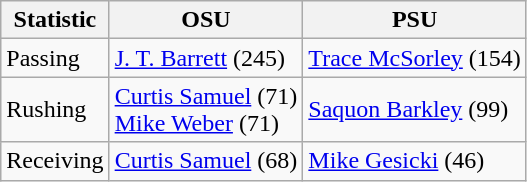<table class="wikitable">
<tr>
<th>Statistic</th>
<th>OSU</th>
<th>PSU</th>
</tr>
<tr>
<td>Passing</td>
<td><a href='#'>J. T. Barrett</a> (245)</td>
<td><a href='#'>Trace McSorley</a> (154)</td>
</tr>
<tr>
<td>Rushing</td>
<td><a href='#'>Curtis Samuel</a> (71)<br><a href='#'>Mike Weber</a> (71)</td>
<td><a href='#'>Saquon Barkley</a> (99)</td>
</tr>
<tr>
<td>Receiving</td>
<td><a href='#'>Curtis Samuel</a> (68)</td>
<td><a href='#'>Mike Gesicki</a> (46)</td>
</tr>
</table>
